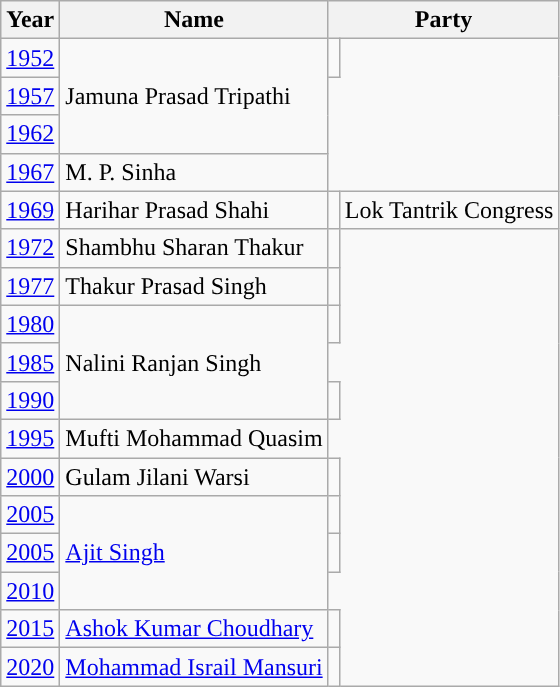<table class="wikitable sortable">
<tr>
<th>Year</th>
<th>Name</th>
<th colspan="2">Party</th>
</tr>
<tr>
<td><a href='#'>1952</a></td>
<td rowspan="3">Jamuna Prasad Tripathi</td>
<td></td>
</tr>
<tr>
<td><a href='#'>1957</a></td>
</tr>
<tr>
<td><a href='#'>1962</a></td>
</tr>
<tr>
<td><a href='#'>1967</a></td>
<td>M. P. Sinha</td>
</tr>
<tr>
<td><a href='#'>1969</a></td>
<td>Harihar Prasad Shahi</td>
<td style="background-color: "></td>
<td>Lok Tantrik  Congress</td>
</tr>
<tr>
<td><a href='#'>1972</a></td>
<td>Shambhu Sharan Thakur</td>
<td></td>
</tr>
<tr>
<td><a href='#'>1977</a></td>
<td>Thakur Prasad Singh</td>
<td></td>
</tr>
<tr>
<td><a href='#'>1980</a></td>
<td rowspan="3">Nalini Ranjan Singh</td>
<td></td>
</tr>
<tr>
<td><a href='#'>1985</a></td>
</tr>
<tr>
<td><a href='#'>1990</a></td>
<td></td>
</tr>
<tr>
<td><a href='#'>1995</a></td>
<td>Mufti Mohammad Quasim</td>
</tr>
<tr>
<td><a href='#'>2000</a></td>
<td>Gulam Jilani Warsi</td>
<td></td>
</tr>
<tr>
<td><a href='#'>2005</a></td>
<td rowspan="3"><a href='#'>Ajit Singh</a></td>
<td></td>
</tr>
<tr>
<td><a href='#'>2005</a></td>
<td></td>
</tr>
<tr>
<td><a href='#'>2010</a></td>
</tr>
<tr>
<td><a href='#'>2015</a></td>
<td><a href='#'>Ashok Kumar Choudhary</a></td>
<td></td>
</tr>
<tr>
<td><a href='#'>2020</a></td>
<td><a href='#'>Mohammad Israil Mansuri</a></td>
<td></td>
</tr>
</table>
